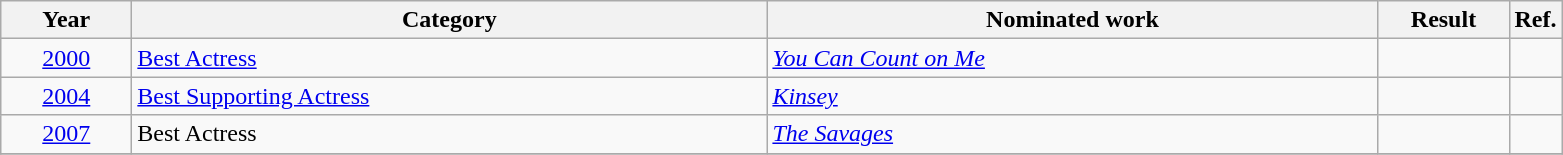<table class=wikitable>
<tr>
<th scope="col" style="width:5em;">Year</th>
<th scope="col" style="width:26em;">Category</th>
<th scope="col" style="width:25em;">Nominated work</th>
<th scope="col" style="width:5em;">Result</th>
<th>Ref.</th>
</tr>
<tr>
<td style="text-align:center;"><a href='#'>2000</a></td>
<td><a href='#'>Best Actress</a></td>
<td><em><a href='#'>You Can Count on Me</a></em></td>
<td></td>
<td style="text-align:center;"></td>
</tr>
<tr>
<td style="text-align:center;"><a href='#'>2004</a></td>
<td><a href='#'>Best Supporting Actress</a></td>
<td><em><a href='#'>Kinsey</a></em></td>
<td></td>
<td style="text-align:center;"></td>
</tr>
<tr>
<td style="text-align:center;"><a href='#'>2007</a></td>
<td>Best Actress</td>
<td><em><a href='#'>The Savages</a></em></td>
<td></td>
<td style="text-align:center;"></td>
</tr>
<tr>
</tr>
</table>
